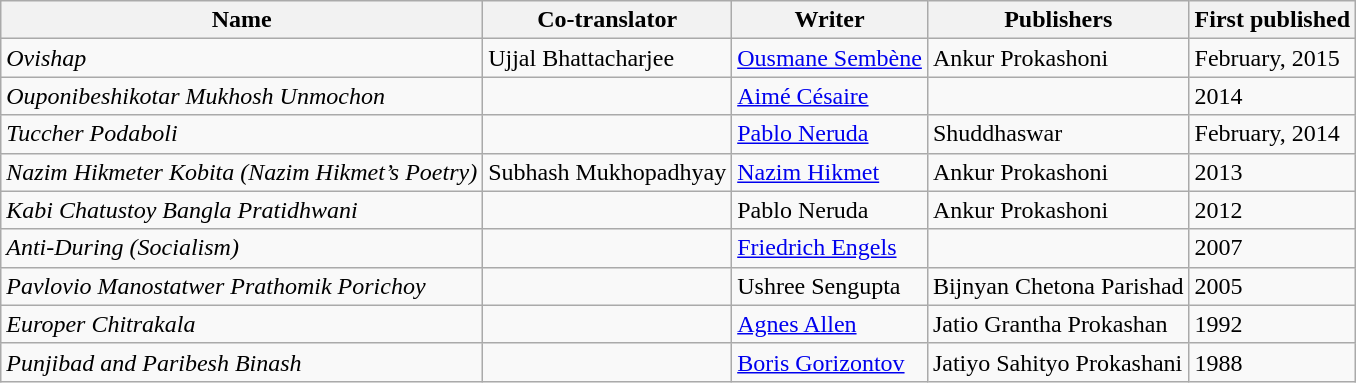<table class="wikitable">
<tr>
<th>Name</th>
<th>Co-translator</th>
<th>Writer</th>
<th>Publishers</th>
<th>First published</th>
</tr>
<tr>
<td><em>Ovishap</em></td>
<td>Ujjal Bhattacharjee</td>
<td><a href='#'>Ousmane Sembène</a></td>
<td>Ankur Prokashoni</td>
<td>February, 2015</td>
</tr>
<tr>
<td><em>Ouponibeshikotar Mukhosh Unmochon</em></td>
<td></td>
<td><a href='#'>Aimé Césaire</a></td>
<td></td>
<td>2014</td>
</tr>
<tr>
<td><em>Tuccher Podaboli</em></td>
<td></td>
<td><a href='#'>Pablo Neruda</a></td>
<td>Shuddhaswar</td>
<td>February, 2014</td>
</tr>
<tr>
<td><em>Nazim Hikmeter Kobita (Nazim Hikmet’s Poetry)</em></td>
<td>Subhash Mukhopadhyay</td>
<td><a href='#'>Nazim Hikmet</a></td>
<td>Ankur Prokashoni</td>
<td>2013</td>
</tr>
<tr>
<td><em>Kabi Chatustoy Bangla Pratidhwani</em></td>
<td></td>
<td>Pablo Neruda</td>
<td>Ankur Prokashoni</td>
<td>2012</td>
</tr>
<tr>
<td><em>Anti-During (Socialism)</em></td>
<td></td>
<td><a href='#'>Friedrich Engels</a></td>
<td></td>
<td>2007</td>
</tr>
<tr>
<td><em>Pavlovio Manostatwer Prathomik Porichoy</em></td>
<td></td>
<td>Ushree Sengupta</td>
<td>Bijnyan Chetona Parishad</td>
<td>2005</td>
</tr>
<tr>
<td><em>Europer Chitrakala</em></td>
<td></td>
<td><a href='#'>Agnes Allen</a></td>
<td>Jatio Grantha Prokashan</td>
<td>1992</td>
</tr>
<tr>
<td><em>Punjibad and Paribesh Binash</em></td>
<td></td>
<td><a href='#'>Boris Gorizontov</a></td>
<td>Jatiyo Sahityo Prokashani</td>
<td>1988</td>
</tr>
</table>
